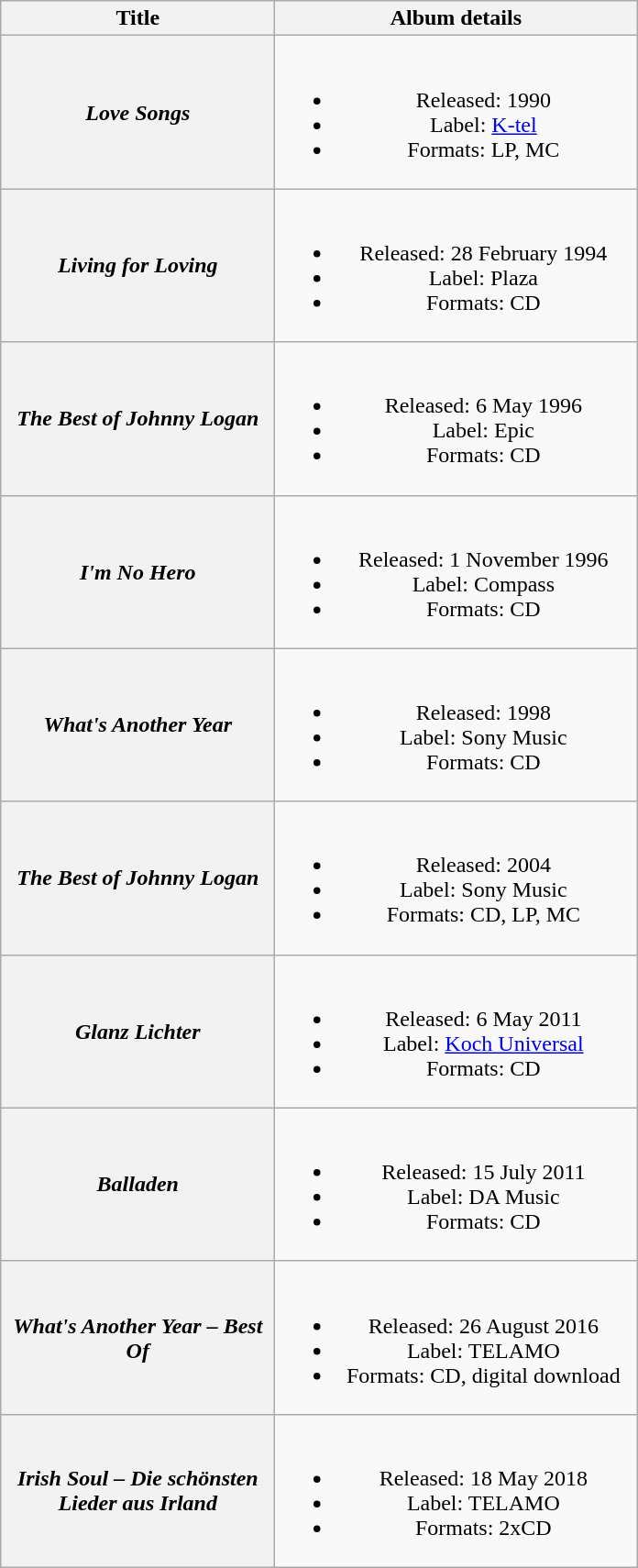<table class="wikitable plainrowheaders" style="text-align:center;" border="1">
<tr>
<th scope="col" style="width:12em;">Title</th>
<th scope="col" style="width:16em;">Album details</th>
</tr>
<tr>
<th scope="row"><em>Love Songs</em></th>
<td><br><ul><li>Released: 1990</li><li>Label: <a href='#'>K-tel</a></li><li>Formats: LP, MC</li></ul></td>
</tr>
<tr>
<th scope="row"><em>Living for Loving</em></th>
<td><br><ul><li>Released: 28 February 1994</li><li>Label: Plaza</li><li>Formats: CD</li></ul></td>
</tr>
<tr>
<th scope="row"><em>The Best of Johnny Logan</em></th>
<td><br><ul><li>Released: 6 May 1996</li><li>Label: Epic</li><li>Formats: CD</li></ul></td>
</tr>
<tr>
<th scope="row"><em>I'm No Hero</em></th>
<td><br><ul><li>Released: 1 November 1996</li><li>Label: Compass</li><li>Formats: CD</li></ul></td>
</tr>
<tr>
<th scope="row"><em>What's Another Year</em></th>
<td><br><ul><li>Released: 1998</li><li>Label: Sony Music</li><li>Formats: CD</li></ul></td>
</tr>
<tr>
<th scope="row"><em>The Best of Johnny Logan</em></th>
<td><br><ul><li>Released: 2004</li><li>Label: Sony Music</li><li>Formats: CD, LP, MC</li></ul></td>
</tr>
<tr>
<th scope="row"><em>Glanz Lichter</em></th>
<td><br><ul><li>Released: 6 May 2011</li><li>Label: <a href='#'>Koch Universal</a></li><li>Formats: CD</li></ul></td>
</tr>
<tr>
<th scope="row"><em>Balladen</em></th>
<td><br><ul><li>Released: 15 July 2011</li><li>Label: DA Music</li><li>Formats: CD</li></ul></td>
</tr>
<tr>
<th scope="row"><em>What's Another Year – Best Of</em></th>
<td><br><ul><li>Released: 26 August 2016</li><li>Label: TELAMO</li><li>Formats: CD, digital download</li></ul></td>
</tr>
<tr>
<th scope="row"><em>Irish Soul – Die schönsten Lieder aus Irland</em></th>
<td><br><ul><li>Released: 18 May 2018</li><li>Label: TELAMO</li><li>Formats: 2xCD</li></ul></td>
</tr>
</table>
